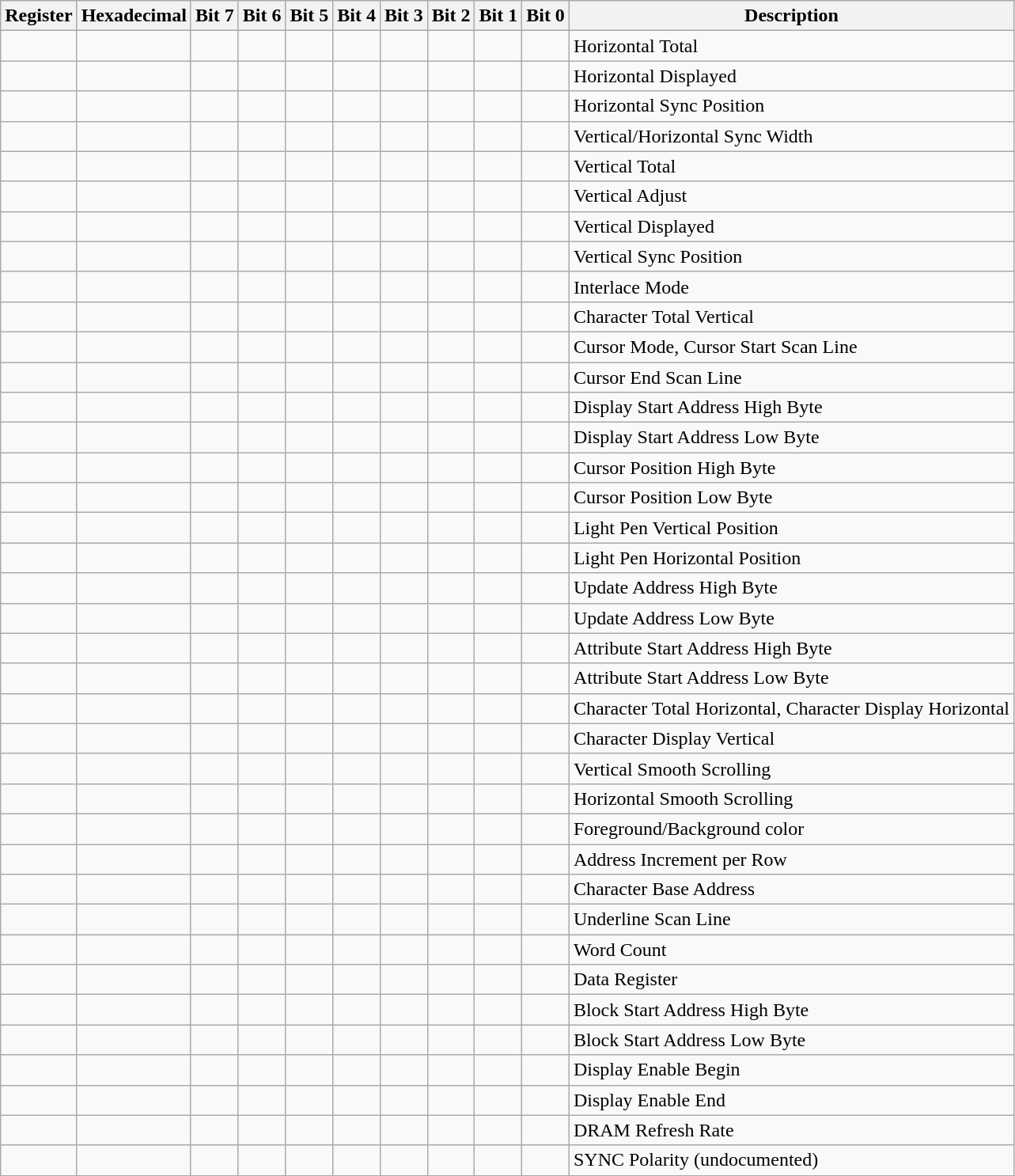<table class="wikitable" border="1">
<tr>
<th>Register</th>
<th>Hexadecimal</th>
<th>Bit 7</th>
<th>Bit 6</th>
<th>Bit 5</th>
<th>Bit 4</th>
<th>Bit 3</th>
<th>Bit 2</th>
<th>Bit 1</th>
<th>Bit 0</th>
<th>Description</th>
</tr>
<tr>
<td></td>
<td></td>
<td></td>
<td></td>
<td></td>
<td></td>
<td></td>
<td></td>
<td></td>
<td></td>
<td>Horizontal Total</td>
</tr>
<tr>
<td></td>
<td></td>
<td></td>
<td></td>
<td></td>
<td></td>
<td></td>
<td></td>
<td></td>
<td></td>
<td>Horizontal Displayed</td>
</tr>
<tr>
<td></td>
<td></td>
<td></td>
<td></td>
<td></td>
<td></td>
<td></td>
<td></td>
<td></td>
<td></td>
<td>Horizontal Sync Position</td>
</tr>
<tr>
<td></td>
<td></td>
<td></td>
<td></td>
<td></td>
<td></td>
<td></td>
<td></td>
<td></td>
<td></td>
<td>Vertical/Horizontal Sync Width</td>
</tr>
<tr>
<td></td>
<td></td>
<td></td>
<td></td>
<td></td>
<td></td>
<td></td>
<td></td>
<td></td>
<td></td>
<td>Vertical Total</td>
</tr>
<tr>
<td></td>
<td></td>
<td></td>
<td></td>
<td></td>
<td></td>
<td></td>
<td></td>
<td></td>
<td></td>
<td>Vertical Adjust</td>
</tr>
<tr>
<td></td>
<td></td>
<td></td>
<td></td>
<td></td>
<td></td>
<td></td>
<td></td>
<td></td>
<td></td>
<td>Vertical Displayed</td>
</tr>
<tr>
<td></td>
<td></td>
<td></td>
<td></td>
<td></td>
<td></td>
<td></td>
<td></td>
<td></td>
<td></td>
<td>Vertical Sync Position</td>
</tr>
<tr>
<td></td>
<td></td>
<td></td>
<td></td>
<td></td>
<td></td>
<td></td>
<td></td>
<td></td>
<td></td>
<td>Interlace Mode</td>
</tr>
<tr>
<td></td>
<td></td>
<td></td>
<td></td>
<td></td>
<td></td>
<td></td>
<td></td>
<td></td>
<td></td>
<td>Character Total Vertical</td>
</tr>
<tr>
<td></td>
<td></td>
<td></td>
<td></td>
<td></td>
<td></td>
<td></td>
<td></td>
<td></td>
<td></td>
<td>Cursor Mode, Cursor Start Scan Line</td>
</tr>
<tr>
<td></td>
<td></td>
<td></td>
<td></td>
<td></td>
<td></td>
<td></td>
<td></td>
<td></td>
<td></td>
<td>Cursor End Scan Line</td>
</tr>
<tr>
<td></td>
<td></td>
<td></td>
<td></td>
<td></td>
<td></td>
<td></td>
<td></td>
<td></td>
<td></td>
<td>Display Start Address High Byte</td>
</tr>
<tr>
<td></td>
<td></td>
<td></td>
<td></td>
<td></td>
<td></td>
<td></td>
<td></td>
<td></td>
<td></td>
<td>Display Start Address Low Byte</td>
</tr>
<tr>
<td></td>
<td></td>
<td></td>
<td></td>
<td></td>
<td></td>
<td></td>
<td></td>
<td></td>
<td></td>
<td>Cursor Position High Byte</td>
</tr>
<tr>
<td></td>
<td></td>
<td></td>
<td></td>
<td></td>
<td></td>
<td></td>
<td></td>
<td></td>
<td></td>
<td>Cursor Position Low Byte</td>
</tr>
<tr>
<td></td>
<td></td>
<td></td>
<td></td>
<td></td>
<td></td>
<td></td>
<td></td>
<td></td>
<td></td>
<td>Light Pen Vertical Position</td>
</tr>
<tr>
<td></td>
<td></td>
<td></td>
<td></td>
<td></td>
<td></td>
<td></td>
<td></td>
<td></td>
<td></td>
<td>Light Pen Horizontal Position</td>
</tr>
<tr>
<td></td>
<td></td>
<td></td>
<td></td>
<td></td>
<td></td>
<td></td>
<td></td>
<td></td>
<td></td>
<td>Update Address High Byte</td>
</tr>
<tr>
<td></td>
<td></td>
<td></td>
<td></td>
<td></td>
<td></td>
<td></td>
<td></td>
<td></td>
<td></td>
<td>Update Address Low Byte</td>
</tr>
<tr>
<td></td>
<td></td>
<td></td>
<td></td>
<td></td>
<td></td>
<td></td>
<td></td>
<td></td>
<td></td>
<td>Attribute Start Address High Byte</td>
</tr>
<tr>
<td></td>
<td></td>
<td></td>
<td></td>
<td></td>
<td></td>
<td></td>
<td></td>
<td></td>
<td></td>
<td>Attribute Start Address Low Byte</td>
</tr>
<tr>
<td></td>
<td></td>
<td></td>
<td></td>
<td></td>
<td></td>
<td></td>
<td></td>
<td></td>
<td></td>
<td>Character Total Horizontal, Character Display Horizontal</td>
</tr>
<tr>
<td></td>
<td></td>
<td></td>
<td></td>
<td></td>
<td></td>
<td></td>
<td></td>
<td></td>
<td></td>
<td>Character Display Vertical</td>
</tr>
<tr>
<td></td>
<td></td>
<td></td>
<td></td>
<td></td>
<td></td>
<td></td>
<td></td>
<td></td>
<td></td>
<td>Vertical Smooth Scrolling</td>
</tr>
<tr>
<td></td>
<td></td>
<td></td>
<td></td>
<td></td>
<td></td>
<td></td>
<td></td>
<td></td>
<td></td>
<td>Horizontal Smooth Scrolling</td>
</tr>
<tr>
<td></td>
<td></td>
<td></td>
<td></td>
<td></td>
<td></td>
<td></td>
<td></td>
<td></td>
<td></td>
<td>Foreground/Background color</td>
</tr>
<tr>
<td></td>
<td></td>
<td></td>
<td></td>
<td></td>
<td></td>
<td></td>
<td></td>
<td></td>
<td></td>
<td>Address Increment per Row</td>
</tr>
<tr>
<td></td>
<td></td>
<td></td>
<td></td>
<td></td>
<td></td>
<td></td>
<td></td>
<td></td>
<td></td>
<td>Character Base Address</td>
</tr>
<tr>
<td></td>
<td></td>
<td></td>
<td></td>
<td></td>
<td></td>
<td></td>
<td></td>
<td></td>
<td></td>
<td>Underline Scan Line</td>
</tr>
<tr>
<td></td>
<td></td>
<td></td>
<td></td>
<td></td>
<td></td>
<td></td>
<td></td>
<td></td>
<td></td>
<td>Word Count</td>
</tr>
<tr>
<td></td>
<td></td>
<td></td>
<td></td>
<td></td>
<td></td>
<td></td>
<td></td>
<td></td>
<td></td>
<td>Data Register</td>
</tr>
<tr>
<td></td>
<td></td>
<td></td>
<td></td>
<td></td>
<td></td>
<td></td>
<td></td>
<td></td>
<td></td>
<td>Block Start Address High Byte</td>
</tr>
<tr>
<td></td>
<td></td>
<td></td>
<td></td>
<td></td>
<td></td>
<td></td>
<td></td>
<td></td>
<td></td>
<td>Block Start Address Low Byte</td>
</tr>
<tr>
<td></td>
<td></td>
<td></td>
<td></td>
<td></td>
<td></td>
<td></td>
<td></td>
<td></td>
<td></td>
<td>Display Enable Begin</td>
</tr>
<tr>
<td></td>
<td></td>
<td></td>
<td></td>
<td></td>
<td></td>
<td></td>
<td></td>
<td></td>
<td></td>
<td>Display Enable End</td>
</tr>
<tr>
<td></td>
<td></td>
<td></td>
<td></td>
<td></td>
<td></td>
<td></td>
<td></td>
<td></td>
<td></td>
<td>DRAM Refresh Rate</td>
</tr>
<tr>
<td></td>
<td></td>
<td></td>
<td></td>
<td></td>
<td></td>
<td></td>
<td></td>
<td></td>
<td></td>
<td>SYNC Polarity (undocumented)</td>
</tr>
</table>
